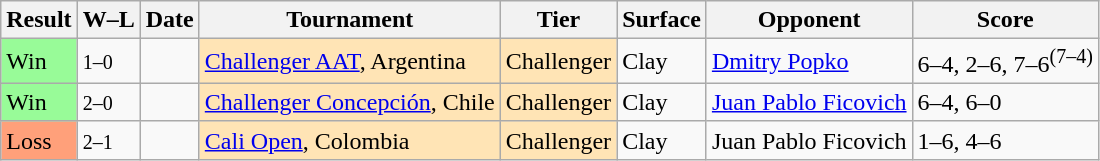<table class="sortable wikitable">
<tr>
<th>Result</th>
<th class="unsortable">W–L</th>
<th>Date</th>
<th>Tournament</th>
<th>Tier</th>
<th>Surface</th>
<th>Opponent</th>
<th class="unsortable">Score</th>
</tr>
<tr>
<td bgcolor=98fb98>Win</td>
<td><small>1–0</small></td>
<td><a href='#'></a></td>
<td style="background:moccasin;"><a href='#'>Challenger AAT</a>, Argentina</td>
<td style="background:moccasin;">Challenger</td>
<td>Clay</td>
<td> <a href='#'>Dmitry Popko</a></td>
<td>6–4, 2–6, 7–6<sup>(7–4)</sup></td>
</tr>
<tr>
<td bgcolor=98fb98>Win</td>
<td><small>2–0</small></td>
<td><a href='#'></a></td>
<td style="background:moccasin;"><a href='#'>Challenger Concepción</a>, Chile</td>
<td style="background:moccasin;">Challenger</td>
<td>Clay</td>
<td> <a href='#'>Juan Pablo Ficovich</a></td>
<td>6–4, 6–0</td>
</tr>
<tr>
<td bgcolor=ffa07a>Loss</td>
<td><small>2–1</small></td>
<td><a href='#'></a></td>
<td style="background:moccasin;"><a href='#'>Cali Open</a>, Colombia</td>
<td style="background:moccasin;">Challenger</td>
<td>Clay</td>
<td> Juan Pablo Ficovich</td>
<td>1–6, 4–6</td>
</tr>
</table>
